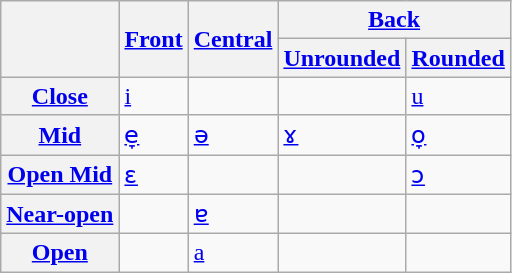<table class="wikitable">
<tr>
<th rowspan="2"></th>
<th rowspan="2"><a href='#'>Front</a></th>
<th rowspan="2"><a href='#'>Central</a></th>
<th colspan="2"><a href='#'>Back</a></th>
</tr>
<tr>
<th><a href='#'>Unrounded</a></th>
<th><a href='#'>Rounded</a></th>
</tr>
<tr>
<th><a href='#'>Close</a></th>
<td><a href='#'>i</a></td>
<td></td>
<td></td>
<td><a href='#'>u</a></td>
</tr>
<tr>
<th><a href='#'>Mid</a></th>
<td><a href='#'>e̞</a></td>
<td><a href='#'>ə</a></td>
<td><a href='#'>ɤ</a></td>
<td><a href='#'>o̞</a></td>
</tr>
<tr>
<th><a href='#'>Open Mid</a></th>
<td><a href='#'>ɛ</a></td>
<td></td>
<td></td>
<td><a href='#'>ɔ</a></td>
</tr>
<tr>
<th><a href='#'>Near-open</a></th>
<td></td>
<td><a href='#'>ɐ</a></td>
<td></td>
<td></td>
</tr>
<tr>
<th><a href='#'>Open</a></th>
<td></td>
<td><a href='#'>a</a></td>
<td></td>
<td></td>
</tr>
</table>
